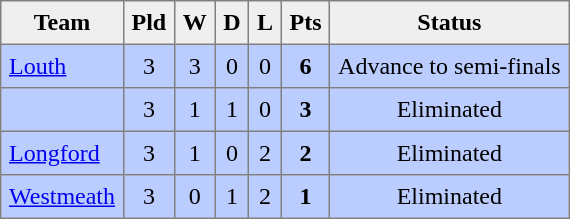<table style=border-collapse:collapse border=1 cellspacing=0 cellpadding=5>
<tr align=center bgcolor=#efefef>
<th>Team</th>
<th>Pld</th>
<th>W</th>
<th>D</th>
<th>L</th>
<th>Pts</th>
<th>Status</th>
</tr>
<tr align=center style="background:#bbccff;">
<td style="text-align:left;"> <a href='#'>Louth</a></td>
<td>3</td>
<td>3</td>
<td>0</td>
<td>0</td>
<td><strong>6</strong></td>
<td rowspan=1>Advance to semi-finals</td>
</tr>
<tr align=center style="background:#bbccff;">
<td style="text-align:left;"> </td>
<td>3</td>
<td>1</td>
<td>1</td>
<td>0</td>
<td><strong>3</strong></td>
<td rowspan=1>Eliminated</td>
</tr>
<tr align=center style="background:#bbccff;">
<td style="text-align:left;"> <a href='#'>Longford</a></td>
<td>3</td>
<td>1</td>
<td>0</td>
<td>2</td>
<td><strong>2</strong></td>
<td rowspan=1>Eliminated</td>
</tr>
<tr align=center style="background:#bbccff;">
<td style="text-align:left;"> <a href='#'>Westmeath</a></td>
<td>3</td>
<td>0</td>
<td>1</td>
<td>2</td>
<td><strong>1</strong></td>
<td rowspan=1>Eliminated</td>
</tr>
</table>
